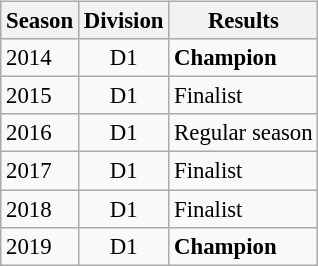<table class="wikitable" style="float:left; margin-right:1em; font-size:95%">
<tr>
<th>Season</th>
<th>Division</th>
<th>Results</th>
</tr>
<tr>
<td>2014</td>
<td style="text-align:center">D1</td>
<td><strong>Champion</strong></td>
</tr>
<tr>
<td>2015</td>
<td style="text-align:center">D1</td>
<td>Finalist</td>
</tr>
<tr>
<td>2016</td>
<td style="text-align:center">D1</td>
<td>Regular season</td>
</tr>
<tr>
<td>2017</td>
<td style="text-align:center">D1</td>
<td>Finalist</td>
</tr>
<tr>
<td>2018</td>
<td style="text-align:center">D1</td>
<td>Finalist</td>
</tr>
<tr>
<td>2019</td>
<td style="text-align:center">D1</td>
<td><strong>Champion</strong></td>
</tr>
</table>
